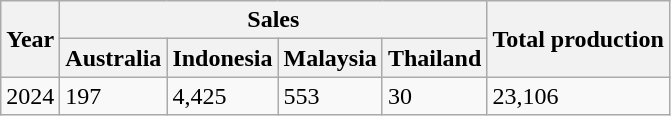<table class="wikitable">
<tr>
<th rowspan="2">Year</th>
<th colspan="4">Sales</th>
<th rowspan="2">Total production</th>
</tr>
<tr>
<th>Australia</th>
<th>Indonesia</th>
<th>Malaysia</th>
<th>Thailand</th>
</tr>
<tr>
<td>2024</td>
<td>197</td>
<td>4,425</td>
<td>553</td>
<td>30</td>
<td>23,106</td>
</tr>
</table>
